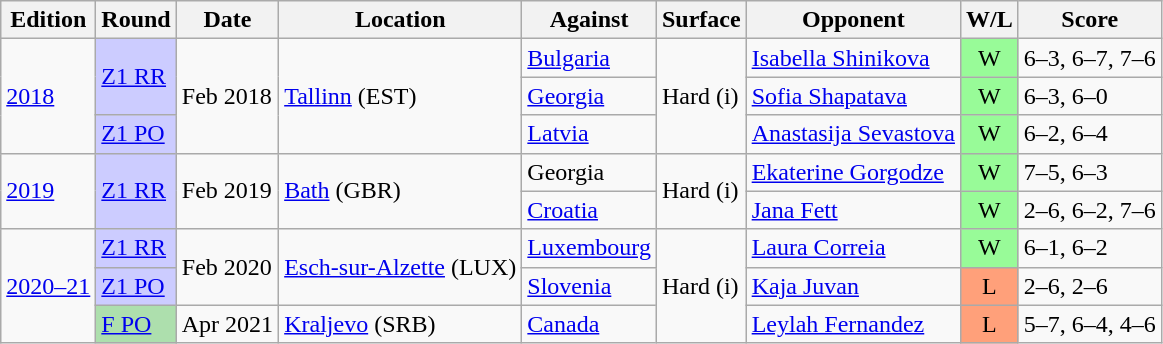<table class="wikitable">
<tr>
<th>Edition</th>
<th>Round</th>
<th>Date</th>
<th>Location</th>
<th>Against</th>
<th>Surface</th>
<th>Opponent</th>
<th>W/L</th>
<th>Score</th>
</tr>
<tr>
<td rowspan="3"><a href='#'>2018</a></td>
<td rowspan="2" bgcolor=#ccf><a href='#'>Z1 RR</a></td>
<td rowspan="3">Feb 2018</td>
<td rowspan="3"><a href='#'>Tallinn</a> (EST)</td>
<td> <a href='#'>Bulgaria</a></td>
<td rowspan="3">Hard (i)</td>
<td><a href='#'>Isabella Shinikova</a></td>
<td align=center bgcolor=98FB98>W</td>
<td>6–3, 6–7, 7–6</td>
</tr>
<tr>
<td> <a href='#'>Georgia</a></td>
<td><a href='#'>Sofia Shapatava</a></td>
<td align=center bgcolor=98FB98>W</td>
<td>6–3, 6–0</td>
</tr>
<tr>
<td bgcolor=#ccf><a href='#'>Z1 PO</a></td>
<td> <a href='#'>Latvia</a></td>
<td><a href='#'>Anastasija Sevastova</a></td>
<td align=center bgcolor=98FB98>W</td>
<td>6–2, 6–4</td>
</tr>
<tr>
<td rowspan="2"><a href='#'>2019</a></td>
<td rowspan="2" bgcolor=#ccf><a href='#'>Z1 RR</a></td>
<td rowspan="2">Feb 2019</td>
<td rowspan="2"><a href='#'>Bath</a> (GBR)</td>
<td> Georgia</td>
<td rowspan="2">Hard (i)</td>
<td><a href='#'>Ekaterine Gorgodze</a></td>
<td align=center bgcolor=98FB98>W</td>
<td>7–5, 6–3</td>
</tr>
<tr>
<td> <a href='#'>Croatia</a></td>
<td><a href='#'>Jana Fett</a></td>
<td align=center bgcolor=98FB98>W</td>
<td>2–6, 6–2, 7–6</td>
</tr>
<tr>
<td rowspan="3"><a href='#'>2020–21</a></td>
<td bgcolor=#ccf><a href='#'>Z1 RR</a></td>
<td rowspan="2">Feb 2020</td>
<td rowspan="2"><a href='#'>Esch-sur-Alzette</a> (LUX)</td>
<td> <a href='#'>Luxembourg</a></td>
<td rowspan="3">Hard (i)</td>
<td><a href='#'>Laura Correia</a></td>
<td align=center bgcolor=98FB98>W</td>
<td>6–1, 6–2</td>
</tr>
<tr>
<td bgcolor=#ccf><a href='#'>Z1 PO</a></td>
<td> <a href='#'>Slovenia</a></td>
<td><a href='#'>Kaja Juvan</a></td>
<td align=center bgcolor=ffa07a>L</td>
<td>2–6, 2–6</td>
</tr>
<tr>
<td bgcolor=addfad><a href='#'>F PO</a></td>
<td>Apr 2021</td>
<td><a href='#'>Kraljevo</a> (SRB)</td>
<td> <a href='#'>Canada</a></td>
<td><a href='#'>Leylah Fernandez</a></td>
<td align=center bgcolor=ffa07a>L</td>
<td>5–7, 6–4, 4–6</td>
</tr>
</table>
